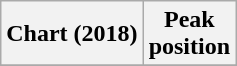<table class="wikitable plainrowheaders" style="text-align:center">
<tr>
<th scope="col">Chart (2018)</th>
<th scope="col">Peak<br>position</th>
</tr>
<tr>
</tr>
</table>
